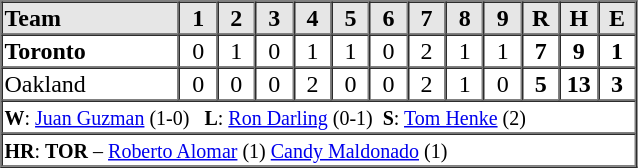<table border=1 cellspacing=0 width=425 style="margin-left:3em;">
<tr style="text-align:center; background-color:#e6e6e6;">
<th align=left width=28%>Team</th>
<th width=6%>1</th>
<th width=6%>2</th>
<th width=6%>3</th>
<th width=6%>4</th>
<th width=6%>5</th>
<th width=6%>6</th>
<th width=6%>7</th>
<th width=6%>8</th>
<th width=6%>9</th>
<th width=6%>R</th>
<th width=6%>H</th>
<th width=6%>E</th>
</tr>
<tr style="text-align:center;">
<td align=left><strong>Toronto</strong></td>
<td>0</td>
<td>1</td>
<td>0</td>
<td>1</td>
<td>1</td>
<td>0</td>
<td>2</td>
<td>1</td>
<td>1</td>
<td><strong>7</strong></td>
<td><strong>9</strong></td>
<td><strong>1</strong></td>
</tr>
<tr style="text-align:center;">
<td align=left>Oakland</td>
<td>0</td>
<td>0</td>
<td>0</td>
<td>2</td>
<td>0</td>
<td>0</td>
<td>2</td>
<td>1</td>
<td>0</td>
<td><strong>5</strong></td>
<td><strong>13</strong></td>
<td><strong>3</strong></td>
</tr>
<tr style="text-align:left;">
<td colspan=13><small><strong>W</strong>: <a href='#'>Juan Guzman</a> (1-0)   <strong>L</strong>: <a href='#'>Ron Darling</a> (0-1)  <strong>S</strong>: <a href='#'>Tom Henke</a> (2)</small></td>
</tr>
<tr style="text-align:left;">
<td colspan=13><small><strong>HR</strong>: <strong>TOR</strong> – <a href='#'>Roberto Alomar</a> (1) <a href='#'>Candy Maldonado</a> (1)</small></td>
</tr>
</table>
